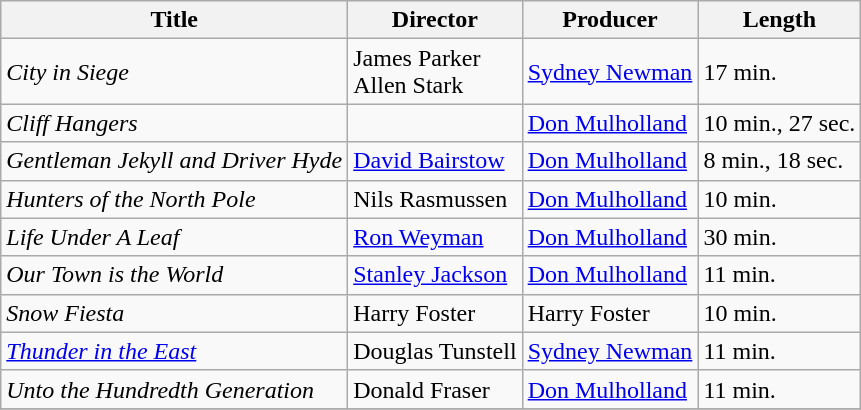<table class="wikitable">
<tr>
<th>Title</th>
<th>Director</th>
<th>Producer</th>
<th>Length</th>
</tr>
<tr>
<td><em>City in Siege</em></td>
<td>James Parker<br>Allen Stark</td>
<td><a href='#'>Sydney Newman</a></td>
<td>17 min.</td>
</tr>
<tr>
<td><em>Cliff Hangers</em></td>
<td></td>
<td><a href='#'>Don Mulholland</a></td>
<td>10 min., 27 sec.</td>
</tr>
<tr>
<td><em>Gentleman Jekyll and Driver Hyde</em></td>
<td><a href='#'>David Bairstow</a></td>
<td><a href='#'>Don Mulholland</a></td>
<td>8 min., 18 sec.</td>
</tr>
<tr>
<td><em>Hunters of the North Pole</em></td>
<td>Nils Rasmussen</td>
<td><a href='#'>Don Mulholland</a></td>
<td>10 min.</td>
</tr>
<tr>
<td><em>Life Under A Leaf</em></td>
<td><a href='#'>Ron Weyman</a></td>
<td><a href='#'>Don Mulholland</a></td>
<td>30 min.</td>
</tr>
<tr>
<td><em>Our Town is the World</em></td>
<td><a href='#'>Stanley Jackson</a></td>
<td><a href='#'>Don Mulholland</a></td>
<td>11 min.</td>
</tr>
<tr>
<td><em>Snow Fiesta</em></td>
<td>Harry Foster</td>
<td>Harry Foster</td>
<td>10 min.</td>
</tr>
<tr>
<td><em><a href='#'>Thunder in the East</a></em></td>
<td>Douglas Tunstell</td>
<td><a href='#'>Sydney Newman</a></td>
<td>11 min.</td>
</tr>
<tr>
<td><em>Unto the Hundredth Generation</em></td>
<td>Donald Fraser</td>
<td><a href='#'>Don Mulholland</a></td>
<td>11 min.</td>
</tr>
<tr>
</tr>
</table>
